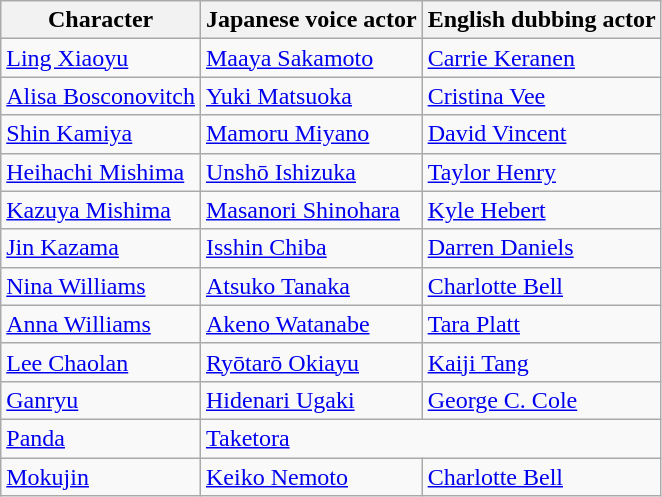<table class="wikitable">
<tr>
<th>Character</th>
<th>Japanese voice actor</th>
<th>English dubbing actor</th>
</tr>
<tr>
<td><a href='#'>Ling Xiaoyu</a></td>
<td><a href='#'>Maaya Sakamoto</a></td>
<td><a href='#'>Carrie Keranen</a></td>
</tr>
<tr>
<td><a href='#'>Alisa Bosconovitch</a></td>
<td><a href='#'>Yuki Matsuoka</a></td>
<td><a href='#'>Cristina Vee</a></td>
</tr>
<tr>
<td><a href='#'>Shin Kamiya</a></td>
<td><a href='#'>Mamoru Miyano</a></td>
<td><a href='#'>David Vincent</a></td>
</tr>
<tr>
<td><a href='#'>Heihachi Mishima</a></td>
<td><a href='#'>Unshō Ishizuka</a></td>
<td><a href='#'>Taylor Henry</a></td>
</tr>
<tr>
<td><a href='#'>Kazuya Mishima</a></td>
<td><a href='#'>Masanori Shinohara</a></td>
<td><a href='#'>Kyle Hebert</a></td>
</tr>
<tr>
<td><a href='#'>Jin Kazama</a></td>
<td><a href='#'>Isshin Chiba</a></td>
<td><a href='#'>Darren Daniels</a></td>
</tr>
<tr>
<td><a href='#'>Nina Williams</a></td>
<td><a href='#'>Atsuko Tanaka</a></td>
<td><a href='#'>Charlotte Bell</a></td>
</tr>
<tr>
<td><a href='#'>Anna Williams</a></td>
<td><a href='#'>Akeno Watanabe</a></td>
<td><a href='#'>Tara Platt</a></td>
</tr>
<tr>
<td><a href='#'>Lee Chaolan</a></td>
<td><a href='#'>Ryōtarō Okiayu</a></td>
<td><a href='#'>Kaiji Tang</a></td>
</tr>
<tr>
<td><a href='#'>Ganryu</a></td>
<td><a href='#'>Hidenari Ugaki</a></td>
<td><a href='#'>George C. Cole</a></td>
</tr>
<tr>
<td><a href='#'>Panda</a></td>
<td colspan="2"><div><a href='#'>Taketora</a></div></td>
</tr>
<tr>
<td><a href='#'>Mokujin</a></td>
<td><a href='#'>Keiko Nemoto</a></td>
<td><a href='#'>Charlotte Bell</a></td>
</tr>
</table>
